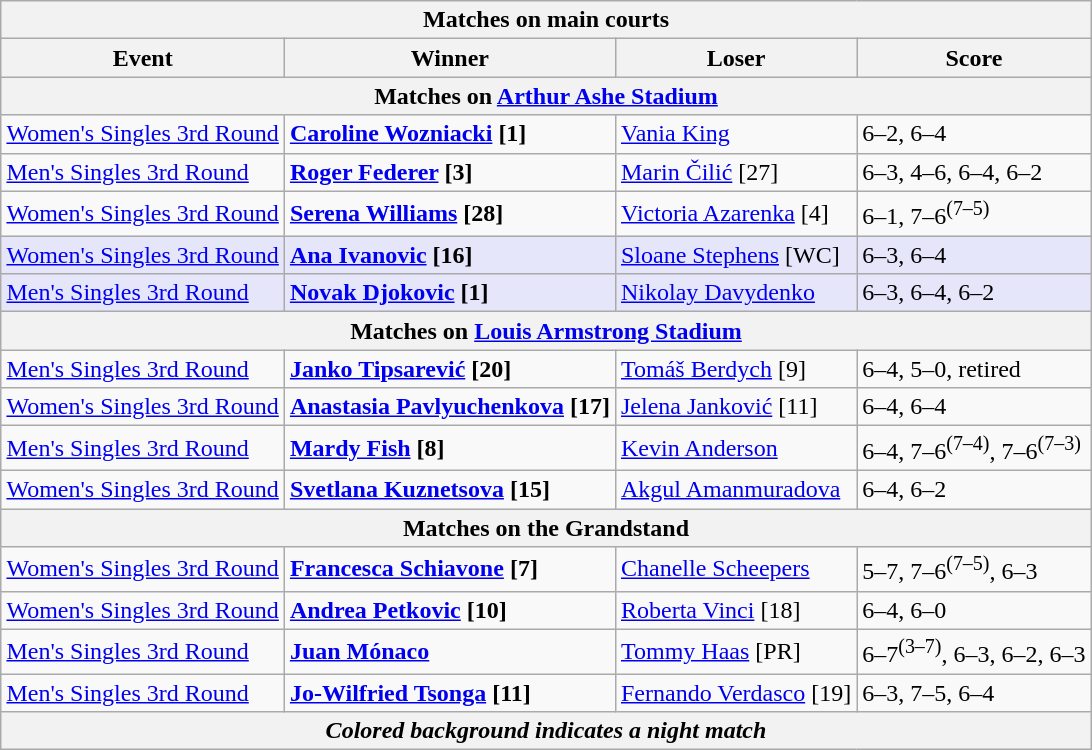<table class="wikitable collapsible uncollapsed" style=margin:auto>
<tr>
<th colspan=4><strong>Matches on main courts</strong></th>
</tr>
<tr>
<th>Event</th>
<th>Winner</th>
<th>Loser</th>
<th>Score</th>
</tr>
<tr>
<th colspan=4><strong>Matches on <a href='#'>Arthur Ashe Stadium</a></strong></th>
</tr>
<tr>
<td><a href='#'>Women's Singles 3rd Round</a></td>
<td> <strong><a href='#'>Caroline Wozniacki</a> [1]</strong></td>
<td> <a href='#'>Vania King</a></td>
<td>6–2, 6–4</td>
</tr>
<tr>
<td><a href='#'>Men's Singles 3rd Round</a></td>
<td> <strong><a href='#'>Roger Federer</a> [3]</strong></td>
<td> <a href='#'>Marin Čilić</a> [27]</td>
<td>6–3, 4–6, 6–4, 6–2</td>
</tr>
<tr>
<td><a href='#'>Women's Singles 3rd Round</a></td>
<td> <strong><a href='#'>Serena Williams</a> [28]</strong></td>
<td> <a href='#'>Victoria Azarenka</a> [4]</td>
<td>6–1, 7–6<sup>(7–5)</sup></td>
</tr>
<tr bgcolor=lavender>
<td><a href='#'>Women's Singles 3rd Round</a></td>
<td> <strong><a href='#'>Ana Ivanovic</a> [16]</strong></td>
<td> <a href='#'>Sloane Stephens</a> [WC]</td>
<td>6–3, 6–4</td>
</tr>
<tr bgcolor=lavender>
<td><a href='#'>Men's Singles 3rd Round</a></td>
<td> <strong><a href='#'>Novak Djokovic</a> [1]</strong></td>
<td> <a href='#'>Nikolay Davydenko</a></td>
<td>6–3, 6–4, 6–2</td>
</tr>
<tr>
<th colspan=4><strong>Matches on <a href='#'>Louis Armstrong Stadium</a></strong></th>
</tr>
<tr>
<td><a href='#'>Men's Singles 3rd Round</a></td>
<td> <strong><a href='#'>Janko Tipsarević</a> [20]</strong></td>
<td> <a href='#'>Tomáš Berdych</a> [9]</td>
<td>6–4, 5–0, retired</td>
</tr>
<tr>
<td><a href='#'>Women's Singles 3rd Round</a></td>
<td> <strong><a href='#'>Anastasia Pavlyuchenkova</a> [17]</strong></td>
<td> <a href='#'>Jelena Janković</a> [11]</td>
<td>6–4, 6–4</td>
</tr>
<tr>
<td><a href='#'>Men's Singles 3rd Round</a></td>
<td> <strong><a href='#'>Mardy Fish</a> [8]</strong></td>
<td> <a href='#'>Kevin Anderson</a></td>
<td>6–4, 7–6<sup>(7–4)</sup>, 7–6<sup>(7–3)</sup></td>
</tr>
<tr>
<td><a href='#'>Women's Singles 3rd Round</a></td>
<td> <strong><a href='#'>Svetlana Kuznetsova</a> [15]</strong></td>
<td> <a href='#'>Akgul Amanmuradova</a></td>
<td>6–4, 6–2</td>
</tr>
<tr>
<th colspan=4><strong>Matches on the Grandstand</strong></th>
</tr>
<tr>
<td><a href='#'>Women's Singles 3rd Round</a></td>
<td> <strong><a href='#'>Francesca Schiavone</a> [7]</strong></td>
<td> <a href='#'>Chanelle Scheepers</a></td>
<td>5–7, 7–6<sup>(7–5)</sup>, 6–3</td>
</tr>
<tr>
<td><a href='#'>Women's Singles 3rd Round</a></td>
<td> <strong><a href='#'>Andrea Petkovic</a> [10]</strong></td>
<td> <a href='#'>Roberta Vinci</a> [18]</td>
<td>6–4, 6–0</td>
</tr>
<tr>
<td><a href='#'>Men's Singles 3rd Round</a></td>
<td> <strong><a href='#'>Juan Mónaco</a></strong></td>
<td> <a href='#'>Tommy Haas</a> [PR]</td>
<td>6–7<sup>(3–7)</sup>, 6–3, 6–2, 6–3</td>
</tr>
<tr>
<td><a href='#'>Men's Singles 3rd Round</a></td>
<td> <strong><a href='#'>Jo-Wilfried Tsonga</a> [11]</strong></td>
<td> <a href='#'>Fernando Verdasco</a> [19]</td>
<td>6–3, 7–5, 6–4</td>
</tr>
<tr>
<th colspan=4><em>Colored background indicates a night match</em></th>
</tr>
</table>
